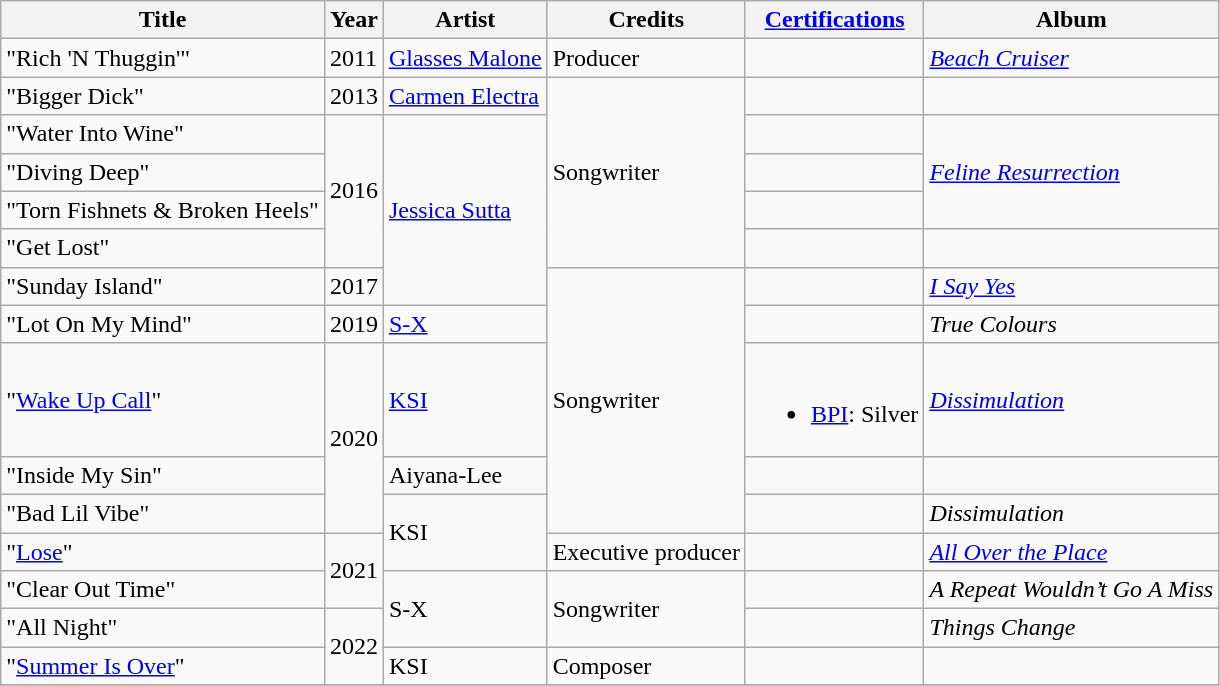<table class="wikitable">
<tr>
<th>Title</th>
<th>Year</th>
<th>Artist</th>
<th>Credits</th>
<th><a href='#'>Certifications</a></th>
<th>Album</th>
</tr>
<tr>
<td>"Rich 'N Thuggin'"</td>
<td>2011</td>
<td><a href='#'>Glasses Malone</a></td>
<td>Producer</td>
<td></td>
<td><em><a href='#'>Beach Cruiser</a></em></td>
</tr>
<tr>
<td>"Bigger Dick"</td>
<td>2013</td>
<td><a href='#'>Carmen Electra</a></td>
<td rowspan="5">Songwriter</td>
<td></td>
<td></td>
</tr>
<tr>
<td>"Water Into Wine"</td>
<td rowspan="4">2016</td>
<td rowspan="5"><a href='#'>Jessica Sutta</a></td>
<td></td>
<td rowspan="3"><em><a href='#'>Feline Resurrection</a></em></td>
</tr>
<tr>
<td>"Diving Deep"</td>
<td></td>
</tr>
<tr>
<td>"Torn Fishnets & Broken Heels"</td>
<td></td>
</tr>
<tr>
<td>"Get Lost"</td>
<td></td>
<td></td>
</tr>
<tr>
<td>"Sunday Island"</td>
<td>2017</td>
<td rowspan="5">Songwriter</td>
<td></td>
<td><em><a href='#'>I Say Yes</a></em></td>
</tr>
<tr>
<td>"Lot On My Mind"</td>
<td>2019</td>
<td><a href='#'>S-X</a></td>
<td></td>
<td><em>True Colours</em></td>
</tr>
<tr>
<td>"<a href='#'>Wake Up Call</a>" <br> </td>
<td rowspan="3">2020</td>
<td><a href='#'>KSI</a></td>
<td><br><ul><li><a href='#'>BPI</a>: Silver</li></ul></td>
<td><a href='#'><em>Dissimulation</em></a></td>
</tr>
<tr>
<td>"Inside My Sin"</td>
<td>Aiyana-Lee</td>
<td></td>
<td></td>
</tr>
<tr>
<td>"Bad Lil Vibe" <br> </td>
<td rowspan="2">KSI</td>
<td></td>
<td><em>Dissimulation</em></td>
</tr>
<tr>
<td>"<a href='#'>Lose</a>" <br> </td>
<td rowspan="2">2021</td>
<td>Executive producer</td>
<td></td>
<td><a href='#'><em>All Over the Place</em></a></td>
</tr>
<tr>
<td>"Clear Out Time"</td>
<td rowspan="2">S-X</td>
<td rowspan="2">Songwriter</td>
<td></td>
<td><em>A Repeat Wouldn’t Go A Miss</em></td>
</tr>
<tr>
<td>"All Night" <br> </td>
<td rowspan="2">2022</td>
<td></td>
<td><em>Things Change</em></td>
</tr>
<tr>
<td>"<a href='#'>Summer Is Over</a>"</td>
<td>KSI</td>
<td>Composer</td>
<td></td>
<td></td>
</tr>
<tr>
</tr>
</table>
